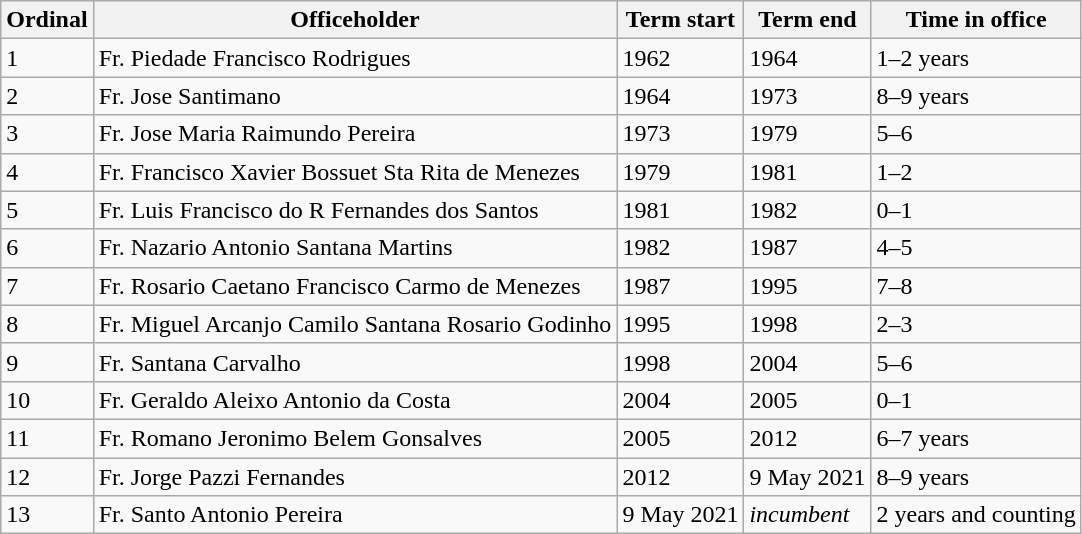<table class="wikitable sortable">
<tr>
<th>Ordinal</th>
<th>Officeholder</th>
<th>Term start</th>
<th>Term end</th>
<th>Time in office</th>
</tr>
<tr>
<td>1</td>
<td>Fr. Piedade Francisco Rodrigues</td>
<td>1962</td>
<td>1964</td>
<td>1–2 years</td>
</tr>
<tr>
<td>2</td>
<td>Fr. Jose Santimano</td>
<td>1964</td>
<td>1973</td>
<td>8–9 years</td>
</tr>
<tr>
<td>3</td>
<td>Fr. Jose Maria Raimundo Pereira</td>
<td>1973</td>
<td>1979</td>
<td>5–6</td>
</tr>
<tr>
<td>4</td>
<td>Fr. Francisco Xavier Bossuet Sta Rita de Menezes</td>
<td>1979</td>
<td>1981</td>
<td>1–2</td>
</tr>
<tr>
<td>5</td>
<td>Fr. Luis Francisco do R Fernandes dos Santos</td>
<td>1981</td>
<td>1982</td>
<td>0–1</td>
</tr>
<tr>
<td>6</td>
<td>Fr. Nazario Antonio Santana Martins</td>
<td>1982</td>
<td>1987</td>
<td>4–5</td>
</tr>
<tr>
<td>7</td>
<td>Fr. Rosario Caetano Francisco Carmo de Menezes</td>
<td>1987</td>
<td>1995</td>
<td>7–8</td>
</tr>
<tr>
<td>8</td>
<td>Fr. Miguel Arcanjo Camilo Santana Rosario Godinho</td>
<td>1995</td>
<td>1998</td>
<td>2–3</td>
</tr>
<tr>
<td>9</td>
<td>Fr. Santana Carvalho</td>
<td>1998</td>
<td>2004</td>
<td>5–6</td>
</tr>
<tr>
<td>10</td>
<td>Fr. Geraldo Aleixo Antonio da Costa</td>
<td>2004</td>
<td>2005</td>
<td>0–1</td>
</tr>
<tr>
<td>11</td>
<td>Fr. Romano Jeronimo Belem Gonsalves</td>
<td>2005</td>
<td>2012</td>
<td>6–7 years</td>
</tr>
<tr>
<td>12</td>
<td>Fr. Jorge Pazzi Fernandes</td>
<td>2012</td>
<td>9 May 2021</td>
<td>8–9 years</td>
</tr>
<tr>
<td>13</td>
<td>Fr. Santo Antonio Pereira</td>
<td>9 May 2021</td>
<td><em>incumbent</em></td>
<td>2 years and counting</td>
</tr>
</table>
